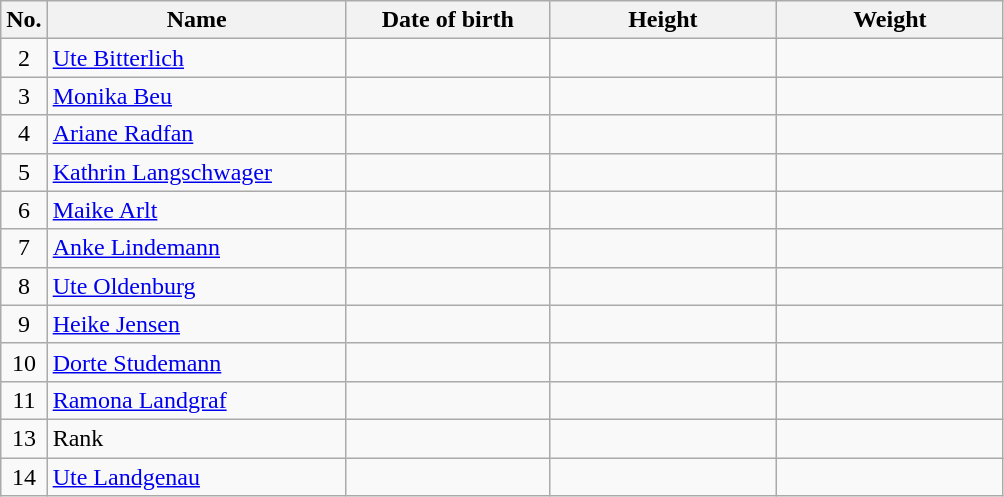<table class=wikitable sortable style=text-align:center;>
<tr>
<th>No.</th>
<th style=width:12em>Name</th>
<th style=width:8em>Date of birth</th>
<th style=width:9em>Height</th>
<th style=width:9em>Weight</th>
</tr>
<tr>
<td>2</td>
<td align=left><a href='#'>Ute Bitterlich</a></td>
<td></td>
<td></td>
<td></td>
</tr>
<tr>
<td>3</td>
<td align=left><a href='#'>Monika Beu</a></td>
<td></td>
<td></td>
<td></td>
</tr>
<tr>
<td>4</td>
<td align=left><a href='#'>Ariane Radfan</a></td>
<td></td>
<td></td>
<td></td>
</tr>
<tr>
<td>5</td>
<td align=left><a href='#'>Kathrin Langschwager</a></td>
<td></td>
<td></td>
<td></td>
</tr>
<tr>
<td>6</td>
<td align=left><a href='#'>Maike Arlt</a></td>
<td></td>
<td></td>
<td></td>
</tr>
<tr>
<td>7</td>
<td align=left><a href='#'>Anke Lindemann</a></td>
<td></td>
<td></td>
<td></td>
</tr>
<tr>
<td>8</td>
<td align=left><a href='#'>Ute Oldenburg</a></td>
<td></td>
<td></td>
<td></td>
</tr>
<tr>
<td>9</td>
<td align=left><a href='#'>Heike Jensen</a></td>
<td></td>
<td></td>
<td></td>
</tr>
<tr>
<td>10</td>
<td align=left><a href='#'>Dorte Studemann</a></td>
<td></td>
<td></td>
<td></td>
</tr>
<tr>
<td>11</td>
<td align=left><a href='#'>Ramona Landgraf</a></td>
<td></td>
<td></td>
<td></td>
</tr>
<tr>
<td>13</td>
<td align=left>Rank</td>
<td></td>
<td></td>
<td></td>
</tr>
<tr>
<td>14</td>
<td align=left><a href='#'>Ute Landgenau</a></td>
<td></td>
<td></td>
<td></td>
</tr>
</table>
